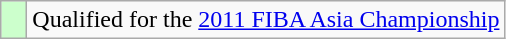<table class="wikitable">
<tr>
<td width=10px bgcolor="#ccffcc"></td>
<td>Qualified for the <a href='#'>2011 FIBA Asia Championship</a></td>
</tr>
</table>
